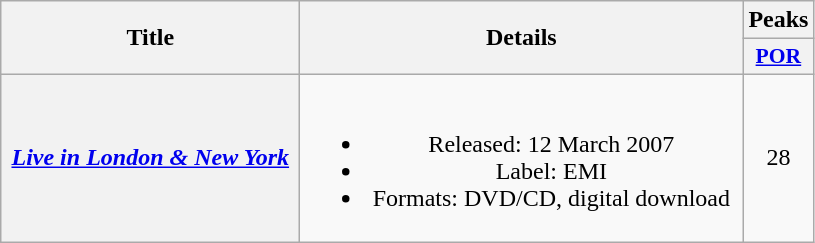<table class="wikitable plainrowheaders" style="text-align:center;">
<tr>
<th scope="col" rowspan="2" style="width:12em;">Title</th>
<th scope="col" rowspan="2" style="width:18em;">Details</th>
<th scope="col">Peaks</th>
</tr>
<tr>
<th scope="col" style="width:2.5em;font-size:90%;"><a href='#'>POR</a><br></th>
</tr>
<tr>
<th scope="row"><em><a href='#'>Live in London & New York</a></em></th>
<td><br><ul><li>Released: 12 March 2007</li><li>Label: EMI</li><li>Formats: DVD/CD, digital download</li></ul></td>
<td>28</td>
</tr>
</table>
